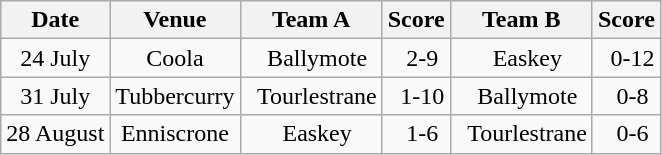<table class="wikitable">
<tr>
<th>Date</th>
<th>Venue</th>
<th>Team A</th>
<th>Score</th>
<th>Team B</th>
<th>Score</th>
</tr>
<tr align="center">
<td>24 July</td>
<td>Coola</td>
<td>  Ballymote</td>
<td>  2-9</td>
<td>  Easkey</td>
<td>  0-12</td>
</tr>
<tr align="center">
<td>31 July</td>
<td>Tubbercurry</td>
<td>  Tourlestrane</td>
<td>  1-10</td>
<td>  Ballymote</td>
<td>  0-8</td>
</tr>
<tr align="center">
<td>28 August</td>
<td>Enniscrone</td>
<td>  Easkey</td>
<td>  1-6</td>
<td>  Tourlestrane</td>
<td>  0-6</td>
</tr>
</table>
